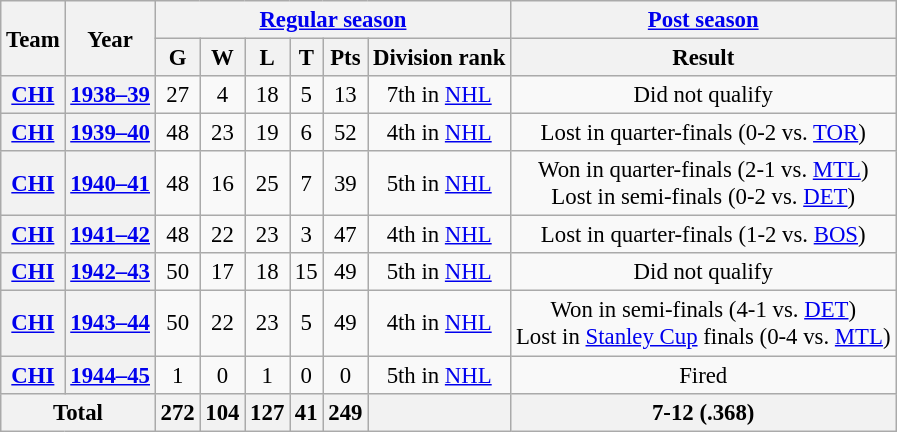<table class="wikitable" style="font-size: 95%; text-align:center;">
<tr>
<th rowspan="2">Team</th>
<th rowspan="2">Year</th>
<th colspan="6"><a href='#'>Regular season</a></th>
<th colspan="1"><a href='#'>Post season</a></th>
</tr>
<tr>
<th>G</th>
<th>W</th>
<th>L</th>
<th>T</th>
<th>Pts</th>
<th>Division rank</th>
<th>Result</th>
</tr>
<tr>
<th><a href='#'>CHI</a></th>
<th><a href='#'>1938–39</a></th>
<td>27</td>
<td>4</td>
<td>18</td>
<td>5</td>
<td>13</td>
<td>7th in <a href='#'>NHL</a></td>
<td>Did not qualify</td>
</tr>
<tr>
<th><a href='#'>CHI</a></th>
<th><a href='#'>1939–40</a></th>
<td>48</td>
<td>23</td>
<td>19</td>
<td>6</td>
<td>52</td>
<td>4th in <a href='#'>NHL</a></td>
<td>Lost in quarter-finals (0-2 vs. <a href='#'>TOR</a>)</td>
</tr>
<tr>
<th><a href='#'>CHI</a></th>
<th><a href='#'>1940–41</a></th>
<td>48</td>
<td>16</td>
<td>25</td>
<td>7</td>
<td>39</td>
<td>5th in <a href='#'>NHL</a></td>
<td>Won in quarter-finals (2-1 vs. <a href='#'>MTL</a>) <br> Lost in semi-finals (0-2 vs. <a href='#'>DET</a>)</td>
</tr>
<tr>
<th><a href='#'>CHI</a></th>
<th><a href='#'>1941–42</a></th>
<td>48</td>
<td>22</td>
<td>23</td>
<td>3</td>
<td>47</td>
<td>4th in <a href='#'>NHL</a></td>
<td>Lost in quarter-finals (1-2 vs. <a href='#'>BOS</a>)</td>
</tr>
<tr>
<th><a href='#'>CHI</a></th>
<th><a href='#'>1942–43</a></th>
<td>50</td>
<td>17</td>
<td>18</td>
<td>15</td>
<td>49</td>
<td>5th in <a href='#'>NHL</a></td>
<td>Did not qualify</td>
</tr>
<tr>
<th><a href='#'>CHI</a></th>
<th><a href='#'>1943–44</a></th>
<td>50</td>
<td>22</td>
<td>23</td>
<td>5</td>
<td>49</td>
<td>4th in <a href='#'>NHL</a></td>
<td>Won in semi-finals (4-1 vs. <a href='#'>DET</a>) <br> Lost in <a href='#'>Stanley Cup</a> finals (0-4 vs. <a href='#'>MTL</a>)</td>
</tr>
<tr>
<th><a href='#'>CHI</a></th>
<th><a href='#'>1944–45</a></th>
<td>1</td>
<td>0</td>
<td>1</td>
<td>0</td>
<td>0</td>
<td>5th in <a href='#'>NHL</a></td>
<td>Fired</td>
</tr>
<tr>
<th colspan="2">Total</th>
<th>272</th>
<th>104</th>
<th>127</th>
<th>41</th>
<th>249</th>
<th></th>
<th>7-12 (.368)</th>
</tr>
</table>
